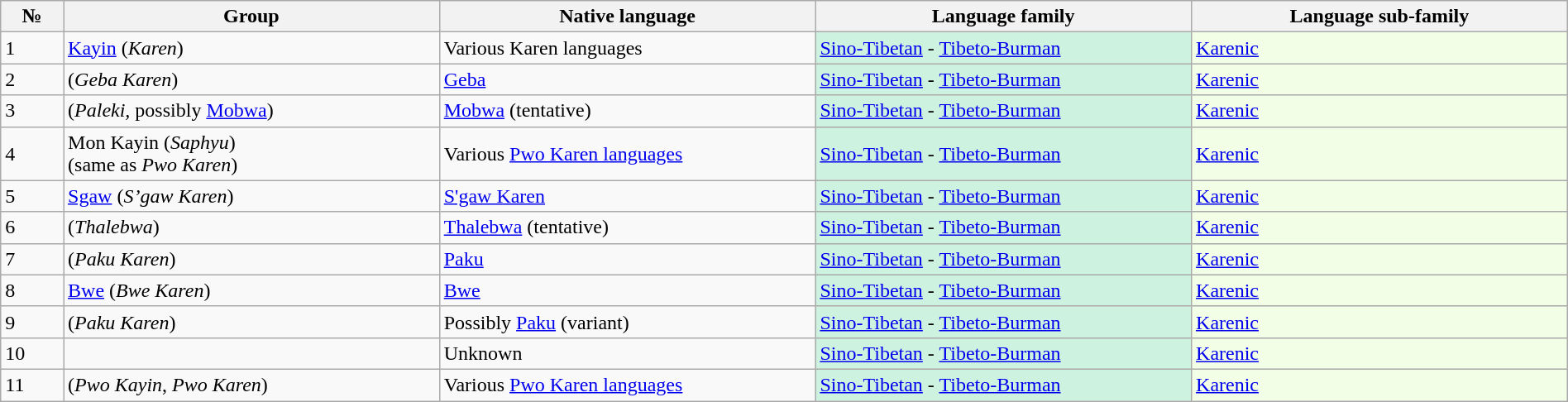<table class="wikitable sortable" width=100%>
<tr>
<th width=4%>№</th>
<th width=24%>Group</th>
<th width=24%>Native language</th>
<th width=24%>Language family</th>
<th width=24%>Language sub-family</th>
</tr>
<tr>
<td>1</td>
<td><a href='#'>Kayin</a> (<em>Karen</em>)</td>
<td>Various Karen languages</td>
<td style="background:#CEF2E0;"><a href='#'>Sino-Tibetan</a> - <a href='#'>Tibeto-Burman</a></td>
<td style="background:#F2FFE6;"><a href='#'>Karenic</a></td>
</tr>
<tr>
<td>2</td>
<td> (<em>Geba Karen</em>)</td>
<td><a href='#'>Geba</a></td>
<td style="background:#CEF2E0;"><a href='#'>Sino-Tibetan</a> - <a href='#'>Tibeto-Burman</a></td>
<td style="background:#F2FFE6;"><a href='#'>Karenic</a></td>
</tr>
<tr>
<td>3</td>
<td> (<em>Paleki,</em> possibly <a href='#'>Mobwa</a>)</td>
<td><a href='#'>Mobwa</a> (tentative)</td>
<td style="background:#CEF2E0;"><a href='#'>Sino-Tibetan</a> - <a href='#'>Tibeto-Burman</a></td>
<td style="background:#F2FFE6;"><a href='#'>Karenic</a></td>
</tr>
<tr>
<td>4</td>
<td>Mon Kayin (<em>Saphyu</em>)<br>(same as <em>Pwo Karen</em>)</td>
<td>Various <a href='#'>Pwo Karen languages</a></td>
<td style="background:#CEF2E0;"><a href='#'>Sino-Tibetan</a> - <a href='#'>Tibeto-Burman</a></td>
<td style="background:#F2FFE6;"><a href='#'>Karenic</a></td>
</tr>
<tr>
<td>5</td>
<td><a href='#'>Sgaw</a> (<em>S’gaw Karen</em>)</td>
<td><a href='#'>S'gaw Karen</a></td>
<td style="background:#CEF2E0;"><a href='#'>Sino-Tibetan</a> - <a href='#'>Tibeto-Burman</a></td>
<td style="background:#F2FFE6;"><a href='#'>Karenic</a></td>
</tr>
<tr>
<td>6</td>
<td> (<em>Thalebwa</em>)</td>
<td><a href='#'>Thalebwa</a> (tentative)</td>
<td style="background:#CEF2E0;"><a href='#'>Sino-Tibetan</a> - <a href='#'>Tibeto-Burman</a></td>
<td style="background:#F2FFE6;"><a href='#'>Karenic</a></td>
</tr>
<tr>
<td>7</td>
<td> (<em>Paku Karen</em>)</td>
<td><a href='#'>Paku</a></td>
<td style="background:#CEF2E0;"><a href='#'>Sino-Tibetan</a> - <a href='#'>Tibeto-Burman</a></td>
<td style="background:#F2FFE6;"><a href='#'>Karenic</a></td>
</tr>
<tr>
<td>8</td>
<td><a href='#'>Bwe</a> (<em>Bwe Karen</em>)</td>
<td><a href='#'>Bwe</a></td>
<td style="background:#CEF2E0;"><a href='#'>Sino-Tibetan</a> - <a href='#'>Tibeto-Burman</a></td>
<td style="background:#F2FFE6;"><a href='#'>Karenic</a></td>
</tr>
<tr>
<td>9</td>
<td> (<em>Paku Karen</em>)</td>
<td>Possibly <a href='#'>Paku</a> (variant)</td>
<td style="background:#CEF2E0;"><a href='#'>Sino-Tibetan</a> - <a href='#'>Tibeto-Burman</a></td>
<td style="background:#F2FFE6;"><a href='#'>Karenic</a></td>
</tr>
<tr>
<td>10</td>
<td></td>
<td>Unknown</td>
<td style="background:#CEF2E0;"><a href='#'>Sino-Tibetan</a> - <a href='#'>Tibeto-Burman</a></td>
<td style="background:#F2FFE6;"><a href='#'>Karenic</a></td>
</tr>
<tr>
<td>11</td>
<td> (<em>Pwo Kayin</em>, <em>Pwo Karen</em>)</td>
<td>Various <a href='#'>Pwo Karen languages</a></td>
<td style="background:#CEF2E0;"><a href='#'>Sino-Tibetan</a> - <a href='#'>Tibeto-Burman</a></td>
<td style="background:#F2FFE6;"><a href='#'>Karenic</a></td>
</tr>
</table>
